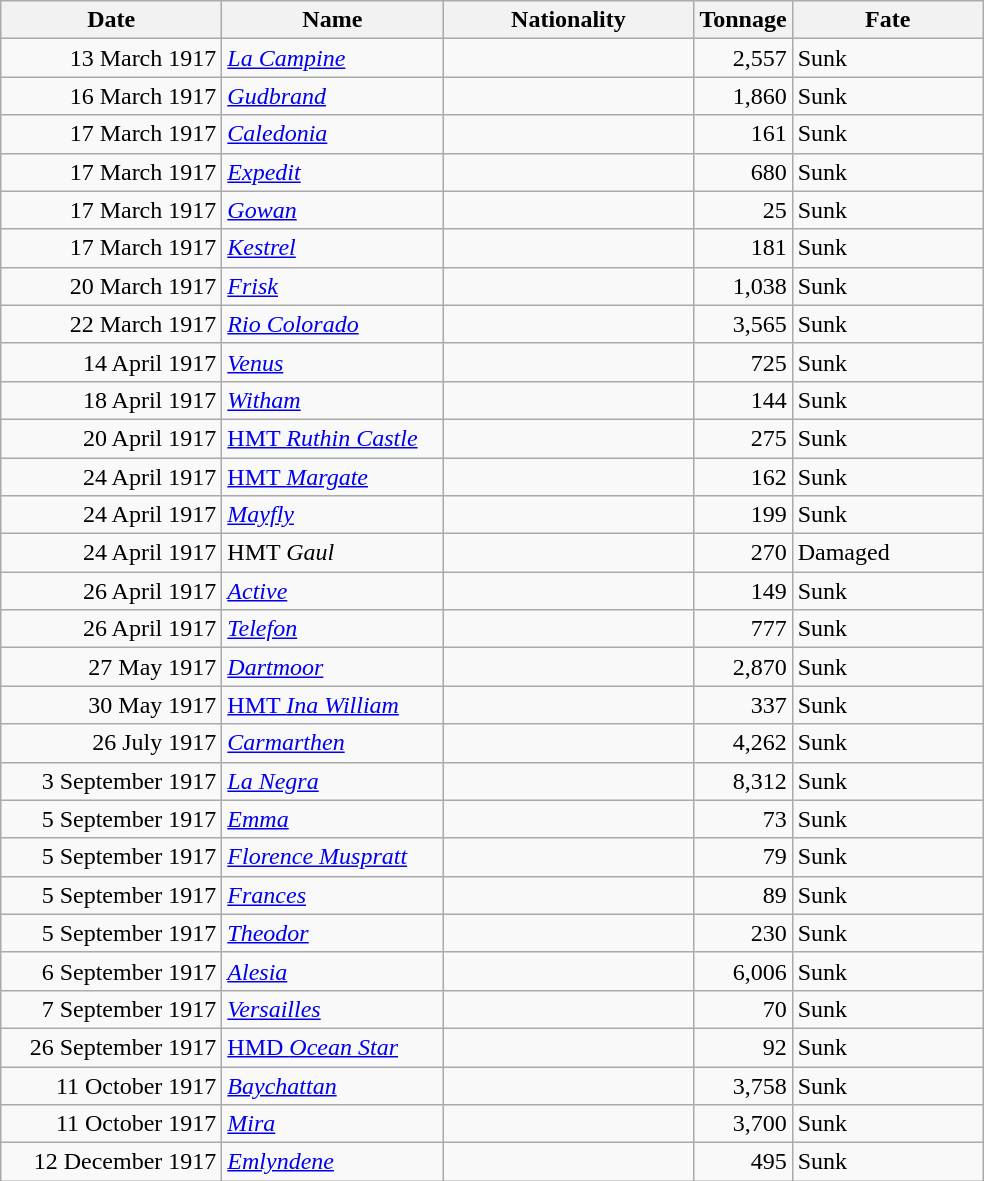<table class="wikitable sortable">
<tr>
<th width="140px">Date</th>
<th width="140px">Name</th>
<th width="160px">Nationality</th>
<th width="25px">Tonnage</th>
<th width="120px">Fate</th>
</tr>
<tr>
<td align="right">13 March 1917</td>
<td align="left"><a href='#'><em>La Campine</em></a></td>
<td align="left"></td>
<td align="right">2,557</td>
<td align="left">Sunk</td>
</tr>
<tr>
<td align="right">16 March 1917</td>
<td align="left"><a href='#'><em>Gudbrand</em></a></td>
<td align="left"></td>
<td align="right">1,860</td>
<td align="left">Sunk</td>
</tr>
<tr>
<td align="right">17 March 1917</td>
<td align="left"><a href='#'><em>Caledonia</em></a></td>
<td align="left"></td>
<td align="right">161</td>
<td align="left">Sunk</td>
</tr>
<tr>
<td align="right">17 March 1917</td>
<td align="left"><a href='#'><em>Expedit</em></a></td>
<td align="left"></td>
<td align="right">680</td>
<td align="left">Sunk</td>
</tr>
<tr>
<td align="right">17 March 1917</td>
<td align="left"><a href='#'><em>Gowan</em></a></td>
<td align="left"></td>
<td align="right">25</td>
<td align="left">Sunk</td>
</tr>
<tr>
<td align="right">17 March 1917</td>
<td align="left"><a href='#'><em>Kestrel</em></a></td>
<td align="left"></td>
<td align="right">181</td>
<td align="left">Sunk</td>
</tr>
<tr>
<td align="right">20 March 1917</td>
<td align="left"><a href='#'><em>Frisk</em></a></td>
<td align="left"></td>
<td align="right">1,038</td>
<td align="left">Sunk</td>
</tr>
<tr>
<td align="right">22 March 1917</td>
<td align="left"><a href='#'><em>Rio Colorado</em></a></td>
<td align="left"></td>
<td align="right">3,565</td>
<td align="left">Sunk</td>
</tr>
<tr>
<td align="right">14 April 1917</td>
<td align="left"><a href='#'><em>Venus</em></a></td>
<td align="left"></td>
<td align="right">725</td>
<td align="left">Sunk</td>
</tr>
<tr>
<td align="right">18 April 1917</td>
<td align="left"><a href='#'><em>Witham</em></a></td>
<td align="left"></td>
<td align="right">144</td>
<td align="left">Sunk</td>
</tr>
<tr>
<td align="right">20 April 1917</td>
<td align="left"><a href='#'>HMT <em>Ruthin Castle</em></a></td>
<td align="left"></td>
<td align="right">275</td>
<td align="left">Sunk</td>
</tr>
<tr>
<td align="right">24 April 1917</td>
<td align="left"><a href='#'>HMT <em>Margate</em></a></td>
<td align="left"></td>
<td align="right">162</td>
<td align="left">Sunk</td>
</tr>
<tr>
<td align="right">24 April 1917</td>
<td align="left"><a href='#'><em>Mayfly</em></a></td>
<td align="left"></td>
<td align="right">199</td>
<td align="left">Sunk</td>
</tr>
<tr>
<td align="right">24 April 1917</td>
<td align="left">HMT <em>Gaul</em></td>
<td align="left"></td>
<td align="right">270</td>
<td align="left">Damaged</td>
</tr>
<tr>
<td align="right">26 April 1917</td>
<td align="left"><a href='#'><em>Active</em></a></td>
<td align="left"></td>
<td align="right">149</td>
<td align="left">Sunk</td>
</tr>
<tr>
<td align="right">26 April 1917</td>
<td align="left"><a href='#'><em>Telefon</em></a></td>
<td align="left"></td>
<td align="right">777</td>
<td align="left">Sunk</td>
</tr>
<tr>
<td align="right">27 May 1917</td>
<td align="left"><a href='#'><em>Dartmoor</em></a></td>
<td align="left"></td>
<td align="right">2,870</td>
<td align="left">Sunk</td>
</tr>
<tr>
<td align="right">30 May 1917</td>
<td align="left"><a href='#'>HMT <em>Ina William</em></a></td>
<td align="left"></td>
<td align="right">337</td>
<td align="left">Sunk</td>
</tr>
<tr>
<td align="right">26 July 1917</td>
<td align="left"><a href='#'><em>Carmarthen</em></a></td>
<td align="left"></td>
<td align="right">4,262</td>
<td align="left">Sunk</td>
</tr>
<tr>
<td align="right">3 September 1917</td>
<td align="left"><a href='#'><em>La Negra</em></a></td>
<td align="left"></td>
<td align="right">8,312</td>
<td align="left">Sunk</td>
</tr>
<tr>
<td align="right">5 September 1917</td>
<td align="left"><a href='#'><em>Emma</em></a></td>
<td align="left"></td>
<td align="right">73</td>
<td align="left">Sunk</td>
</tr>
<tr>
<td align="right">5 September 1917</td>
<td align="left"><a href='#'><em>Florence Muspratt</em></a></td>
<td align="left"></td>
<td align="right">79</td>
<td align="left">Sunk</td>
</tr>
<tr>
<td align="right">5 September 1917</td>
<td align="left"><a href='#'><em>Frances</em></a></td>
<td align="left"></td>
<td align="right">89</td>
<td align="left">Sunk</td>
</tr>
<tr>
<td align="right">5 September 1917</td>
<td align="left"><a href='#'><em>Theodor</em></a></td>
<td align="left"></td>
<td align="right">230</td>
<td align="left">Sunk</td>
</tr>
<tr>
<td align="right">6 September 1917</td>
<td align="left"><a href='#'><em>Alesia</em></a></td>
<td align="left"></td>
<td align="right">6,006</td>
<td align="left">Sunk</td>
</tr>
<tr>
<td align="right">7 September 1917</td>
<td align="left"><a href='#'><em>Versailles</em></a></td>
<td align="left"></td>
<td align="right">70</td>
<td align="left">Sunk</td>
</tr>
<tr>
<td align="right">26 September 1917</td>
<td align="left"><a href='#'>HMD <em>Ocean Star</em></a></td>
<td align="left"></td>
<td align="right">92</td>
<td align="left">Sunk</td>
</tr>
<tr>
<td align="right">11 October 1917</td>
<td align="left"><a href='#'><em>Baychattan</em></a></td>
<td align="left"></td>
<td align="right">3,758</td>
<td align="left">Sunk</td>
</tr>
<tr>
<td align="right">11 October 1917</td>
<td align="left"><a href='#'><em>Mira</em></a></td>
<td align="left"></td>
<td align="right">3,700</td>
<td align="left">Sunk</td>
</tr>
<tr>
<td align="right">12 December 1917</td>
<td align="left"><a href='#'><em>Emlyndene</em></a></td>
<td align="left"></td>
<td align="right">495</td>
<td align="left">Sunk</td>
</tr>
</table>
